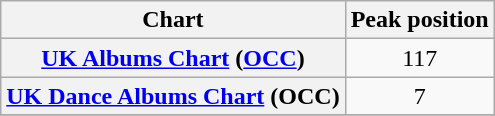<table class="wikitable sortable plainrowheaders" style="text-align:center">
<tr>
<th scope="col">Chart</th>
<th scope="col">Peak position</th>
</tr>
<tr>
<th scope="row"><a href='#'>UK Albums Chart</a> (<a href='#'>OCC</a>)</th>
<td>117</td>
</tr>
<tr>
<th scope="row"><a href='#'>UK Dance Albums Chart</a> (OCC)</th>
<td>7</td>
</tr>
<tr>
</tr>
</table>
